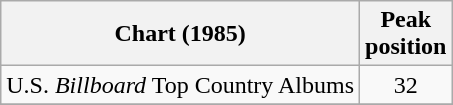<table class="wikitable">
<tr>
<th>Chart (1985)</th>
<th>Peak<br>position</th>
</tr>
<tr>
<td>U.S. <em>Billboard</em> Top Country Albums</td>
<td align="center">32</td>
</tr>
<tr>
</tr>
</table>
